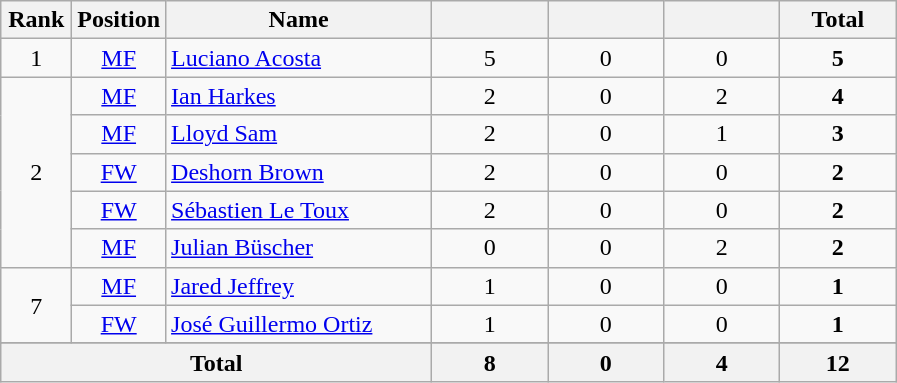<table class="wikitable" style="font-size: 100%; text-align: center;">
<tr>
<th width=40>Rank</th>
<th width=40>Position</th>
<th width=170>Name</th>
<th width=70></th>
<th width=70></th>
<th width=70></th>
<th width=70><strong>Total</strong></th>
</tr>
<tr>
<td>1</td>
<td><a href='#'>MF</a></td>
<td align="left"> <a href='#'>Luciano Acosta</a></td>
<td>5</td>
<td>0</td>
<td>0</td>
<td><strong>5</strong></td>
</tr>
<tr>
<td rowspan=5>2</td>
<td><a href='#'>MF</a></td>
<td align="left"> <a href='#'>Ian Harkes</a></td>
<td>2</td>
<td>0</td>
<td>2</td>
<td><strong>4</strong></td>
</tr>
<tr>
<td><a href='#'>MF</a></td>
<td align="left"> <a href='#'>Lloyd Sam</a></td>
<td>2</td>
<td>0</td>
<td>1</td>
<td><strong>3</strong></td>
</tr>
<tr>
<td><a href='#'>FW</a></td>
<td align="left"> <a href='#'>Deshorn Brown</a></td>
<td>2</td>
<td>0</td>
<td>0</td>
<td><strong>2</strong></td>
</tr>
<tr>
<td><a href='#'>FW</a></td>
<td align="left"> <a href='#'>Sébastien Le Toux</a></td>
<td>2</td>
<td>0</td>
<td>0</td>
<td><strong>2</strong></td>
</tr>
<tr>
<td><a href='#'>MF</a></td>
<td align="left"> <a href='#'>Julian Büscher</a></td>
<td>0</td>
<td>0</td>
<td>2</td>
<td><strong>2</strong></td>
</tr>
<tr>
<td rowspan=2>7</td>
<td><a href='#'>MF</a></td>
<td align="left"> <a href='#'>Jared Jeffrey</a></td>
<td>1</td>
<td>0</td>
<td>0</td>
<td><strong>1</strong></td>
</tr>
<tr>
<td><a href='#'>FW</a></td>
<td align="left"> <a href='#'>José Guillermo Ortiz</a></td>
<td>1</td>
<td>0</td>
<td>0</td>
<td><strong>1</strong></td>
</tr>
<tr>
</tr>
<tr>
<th colspan="3">Total</th>
<th>8</th>
<th>0</th>
<th>4</th>
<th>12</th>
</tr>
</table>
